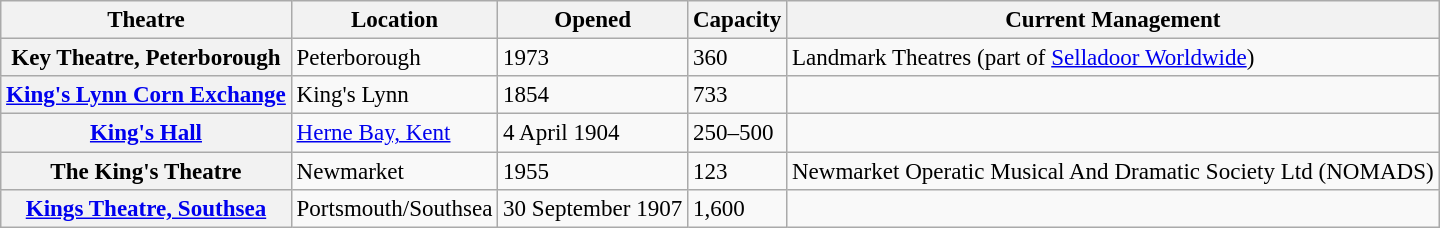<table class="wikitable" style="font-size:96%; text-align: left;">
<tr>
<th>Theatre</th>
<th>Location</th>
<th>Opened</th>
<th>Capacity</th>
<th>Current Management</th>
</tr>
<tr>
<th>Key Theatre, Peterborough</th>
<td>Peterborough</td>
<td>1973</td>
<td>360</td>
<td>Landmark Theatres (part of <a href='#'>Selladoor Worldwide</a>)</td>
</tr>
<tr>
<th><a href='#'>King's Lynn Corn Exchange</a></th>
<td>King's Lynn</td>
<td>1854</td>
<td>733</td>
<td></td>
</tr>
<tr>
<th><a href='#'>King's Hall</a></th>
<td><a href='#'>Herne Bay, Kent</a></td>
<td>4 April 1904</td>
<td>250–500</td>
<td></td>
</tr>
<tr>
<th>The King's Theatre</th>
<td>Newmarket</td>
<td>1955</td>
<td>123</td>
<td>Newmarket Operatic Musical And Dramatic Society Ltd (NOMADS)</td>
</tr>
<tr>
<th><a href='#'>Kings Theatre, Southsea</a></th>
<td>Portsmouth/Southsea</td>
<td>30 September 1907</td>
<td>1,600</td>
<td></td>
</tr>
</table>
